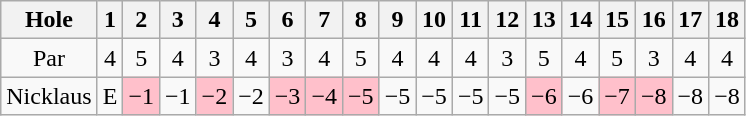<table class="wikitable" style="text-align:center">
<tr>
<th>Hole</th>
<th>1</th>
<th>2</th>
<th>3</th>
<th>4</th>
<th>5</th>
<th>6</th>
<th>7</th>
<th>8</th>
<th>9</th>
<th>10</th>
<th>11</th>
<th>12</th>
<th>13</th>
<th>14</th>
<th>15</th>
<th>16</th>
<th>17</th>
<th>18</th>
</tr>
<tr>
<td>Par</td>
<td>4</td>
<td>5</td>
<td>4</td>
<td>3</td>
<td>4</td>
<td>3</td>
<td>4</td>
<td>5</td>
<td>4</td>
<td>4</td>
<td>4</td>
<td>3</td>
<td>5</td>
<td>4</td>
<td>5</td>
<td>3</td>
<td>4</td>
<td>4</td>
</tr>
<tr>
<td align=left> Nicklaus</td>
<td>E</td>
<td style="background: Pink;">−1</td>
<td>−1</td>
<td style="background: Pink;">−2</td>
<td>−2</td>
<td style="background: Pink;">−3</td>
<td style="background: Pink;">−4</td>
<td style="background: Pink;">−5</td>
<td>−5</td>
<td>−5</td>
<td>−5</td>
<td>−5</td>
<td style="background: Pink;">−6</td>
<td>−6</td>
<td style="background: Pink;">−7</td>
<td style="background: Pink;">−8</td>
<td>−8</td>
<td>−8</td>
</tr>
</table>
